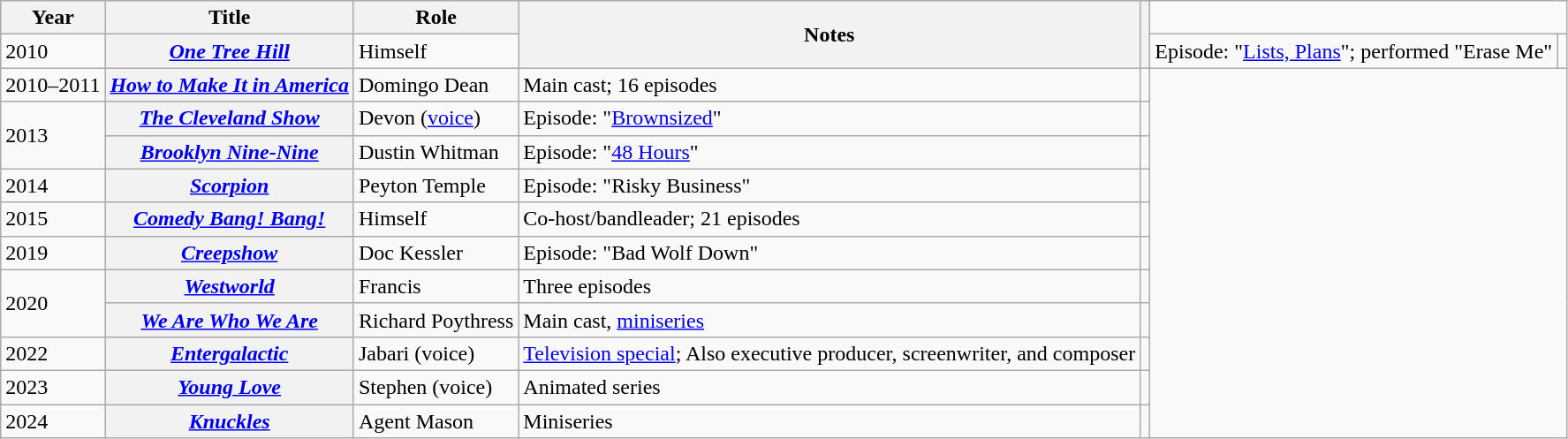<table class="wikitable sortable plainrowheaders">
<tr>
<th>Year</th>
<th>Title</th>
<th>Role</th>
<th scope=col rowspan="2" class="unsortable">Notes</th>
<th scope=col rowspan="2" class="unsortable"></th>
</tr>
<tr>
<td>2010</td>
<th scope=row><em><a href='#'>One Tree Hill</a></em></th>
<td>Himself</td>
<td>Episode: "<a href='#'>Lists, Plans</a>"; performed "Erase Me"</td>
<td></td>
</tr>
<tr>
<td>2010–2011</td>
<th scope=row><em><a href='#'>How to Make It in America</a></em></th>
<td>Domingo Dean</td>
<td>Main cast; 16 episodes</td>
<td></td>
</tr>
<tr>
<td rowspan="2">2013</td>
<th scope=row><em><a href='#'>The Cleveland Show</a></em></th>
<td>Devon (<a href='#'>voice</a>)</td>
<td>Episode: "<a href='#'>Brownsized</a>"</td>
<td></td>
</tr>
<tr>
<th scope=row><em><a href='#'>Brooklyn Nine-Nine</a></em></th>
<td>Dustin Whitman</td>
<td>Episode: "<a href='#'>48 Hours</a>"</td>
<td></td>
</tr>
<tr>
<td>2014</td>
<th scope=row><em><a href='#'>Scorpion</a></em></th>
<td>Peyton Temple</td>
<td>Episode: "Risky Business"</td>
<td></td>
</tr>
<tr>
<td>2015</td>
<th scope=row><em><a href='#'>Comedy Bang! Bang!</a></em></th>
<td>Himself</td>
<td>Co-host/bandleader; 21 episodes</td>
<td></td>
</tr>
<tr>
<td>2019</td>
<th scope=row><em><a href='#'>Creepshow</a></em></th>
<td>Doc Kessler</td>
<td>Episode: "Bad Wolf Down"</td>
<td></td>
</tr>
<tr>
<td rowspan="2">2020</td>
<th scope=row><em><a href='#'>Westworld</a></em></th>
<td>Francis</td>
<td>Three episodes</td>
<td></td>
</tr>
<tr>
<th scope=row><em><a href='#'>We Are Who We Are</a></em></th>
<td>Richard Poythress</td>
<td>Main cast, <a href='#'>miniseries</a></td>
<td></td>
</tr>
<tr>
<td>2022</td>
<th scope=row><em><a href='#'>Entergalactic</a></em></th>
<td>Jabari (voice)</td>
<td><a href='#'>Television special</a>; Also executive producer, screenwriter, and composer</td>
<td></td>
</tr>
<tr>
<td>2023</td>
<th scope=row><em><a href='#'>Young Love</a></em></th>
<td>Stephen (voice)</td>
<td>Animated series</td>
<td></td>
</tr>
<tr>
<td>2024</td>
<th scope=row><em><a href='#'>Knuckles</a></em></th>
<td>Agent Mason</td>
<td>Miniseries</td>
<td></td>
</tr>
</table>
